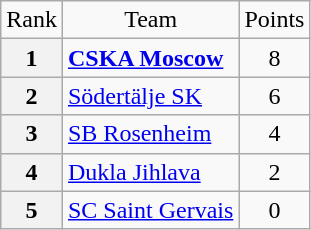<table class="wikitable" style="text-align: center;">
<tr>
<td>Rank</td>
<td>Team</td>
<td>Points</td>
</tr>
<tr>
<th>1</th>
<td style="text-align: left;"> <strong><a href='#'>CSKA Moscow</a></strong></td>
<td>8</td>
</tr>
<tr>
<th>2</th>
<td style="text-align: left;"> <a href='#'>Södertälje SK</a></td>
<td>6</td>
</tr>
<tr>
<th>3</th>
<td style="text-align: left;"> <a href='#'>SB Rosenheim</a></td>
<td>4</td>
</tr>
<tr>
<th>4</th>
<td style="text-align: left;"> <a href='#'>Dukla Jihlava</a></td>
<td>2</td>
</tr>
<tr>
<th>5</th>
<td style="text-align: left;"> <a href='#'>SC Saint Gervais</a></td>
<td>0</td>
</tr>
</table>
